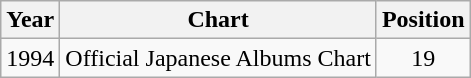<table class="wikitable">
<tr>
<th>Year</th>
<th>Chart</th>
<th>Position</th>
</tr>
<tr>
<td>1994</td>
<td>Official Japanese Albums Chart</td>
<td align="center">19</td>
</tr>
</table>
